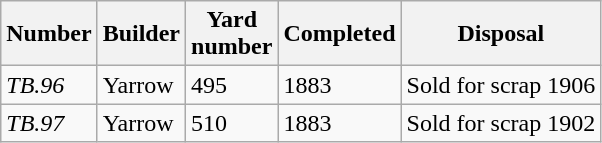<table class="wikitable">
<tr>
<th>Number</th>
<th>Builder</th>
<th>Yard<br>number</th>
<th>Completed</th>
<th>Disposal</th>
</tr>
<tr>
<td><em>TB.96</em></td>
<td>Yarrow</td>
<td>495</td>
<td>1883</td>
<td>Sold for scrap 1906</td>
</tr>
<tr>
<td><em>TB.97</em></td>
<td>Yarrow</td>
<td>510</td>
<td>1883</td>
<td>Sold for scrap 1902</td>
</tr>
</table>
